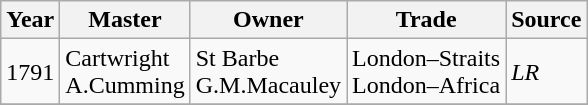<table class=" wikitable">
<tr>
<th>Year</th>
<th>Master</th>
<th>Owner</th>
<th>Trade</th>
<th>Source</th>
</tr>
<tr>
<td>1791</td>
<td>Cartwright<br>A.Cumming</td>
<td>St Barbe<br>G.M.Macauley</td>
<td>London–Straits<br>London–Africa</td>
<td><em>LR</em></td>
</tr>
<tr>
</tr>
</table>
